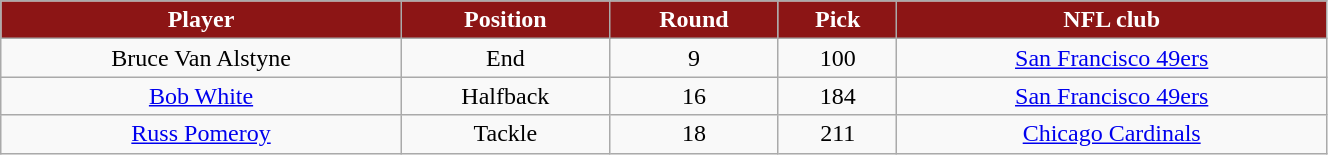<table class="wikitable" width="70%">
<tr align="center"  style="background: #8C1515;color:#FFFFFF;">
<td><strong>Player</strong></td>
<td><strong>Position</strong></td>
<td><strong>Round</strong></td>
<td><strong>Pick</strong></td>
<td><strong>NFL club</strong></td>
</tr>
<tr align="center" bgcolor="">
<td>Bruce Van Alstyne</td>
<td>End</td>
<td>9</td>
<td>100</td>
<td><a href='#'>San Francisco 49ers</a></td>
</tr>
<tr align="center" bgcolor="">
<td><a href='#'>Bob White</a></td>
<td>Halfback</td>
<td>16</td>
<td>184</td>
<td><a href='#'>San Francisco 49ers</a></td>
</tr>
<tr align="center" bgcolor="">
<td><a href='#'>Russ Pomeroy</a></td>
<td>Tackle</td>
<td>18</td>
<td>211</td>
<td><a href='#'>Chicago Cardinals</a></td>
</tr>
</table>
